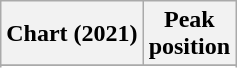<table class="wikitable sortable plainrowheaders" style="text-align:center">
<tr>
<th scope="col">Chart (2021)</th>
<th scope="col">Peak<br>position</th>
</tr>
<tr>
</tr>
<tr>
</tr>
<tr>
</tr>
</table>
